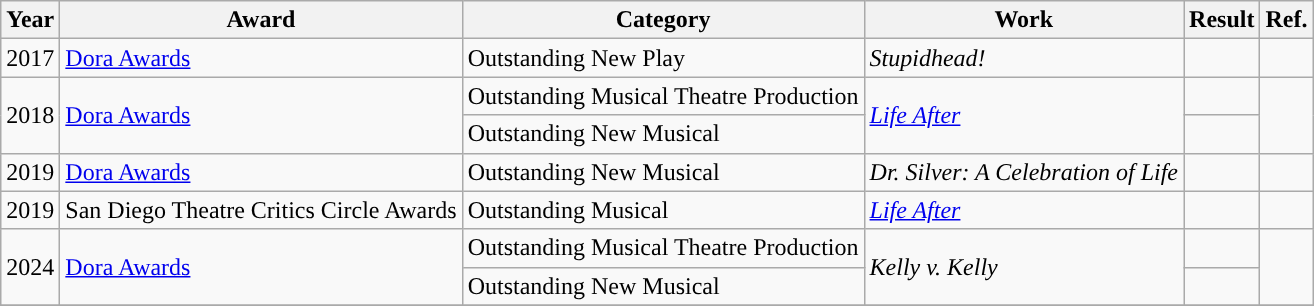<table class="wikitable">
<tr>
<th>Year</th>
<th>Award</th>
<th>Category</th>
<th>Work</th>
<th>Result</th>
<th>Ref.</th>
</tr>
<tr>
<td>2017</td>
<td><a href='#'>Dora Awards</a></td>
<td>Outstanding New Play</td>
<td><em>Stupidhead!</em></td>
<td></td>
<td style="text-align: center;"></td>
</tr>
<tr>
<td rowspan="2">2018</td>
<td rowspan="2"><a href='#'>Dora Awards</a></td>
<td>Outstanding Musical Theatre Production</td>
<td rowspan="2"><em><a href='#'> Life After</a></em></td>
<td></td>
<td rowspan="2" style="text-align: center;"></td>
</tr>
<tr>
<td>Outstanding New Musical</td>
<td></td>
</tr>
<tr>
<td>2019</td>
<td><a href='#'>Dora Awards</a></td>
<td>Outstanding New Musical</td>
<td><em>Dr. Silver: A Celebration of Life</em></td>
<td></td>
<td style="text-align: center;"></td>
</tr>
<tr>
<td>2019</td>
<td>San Diego Theatre Critics Circle Awards</td>
<td>Outstanding Musical</td>
<td><em><a href='#'> Life After</a></em></td>
<td></td>
<td style="text-align: center;"></td>
</tr>
<tr>
<td rowspan="2">2024</td>
<td rowspan="2"><a href='#'>Dora Awards</a></td>
<td>Outstanding Musical Theatre Production</td>
<td rowspan="2"><em>Kelly v. Kelly</em></td>
<td></td>
<td rowspan="2" style="text-align: center;"></td>
</tr>
<tr>
<td>Outstanding New Musical</td>
<td></td>
</tr>
<tr>
</tr>
</table>
